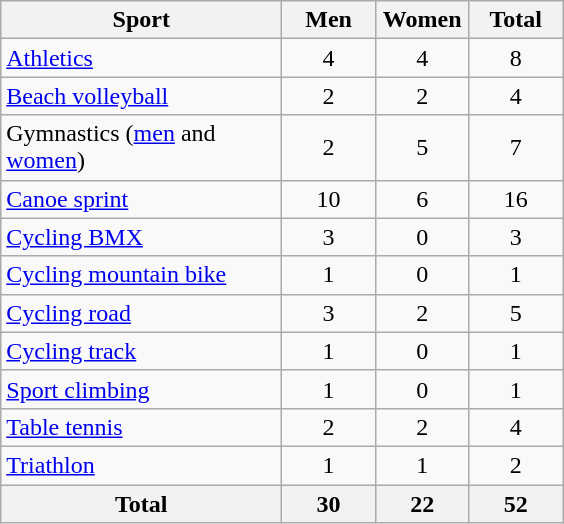<table class="wikitable sortable" style="text-align:center;">
<tr>
<th width=180>Sport</th>
<th width=55>Men</th>
<th width=55>Women</th>
<th width=55>Total</th>
</tr>
<tr>
<td align=left><a href='#'>Athletics</a></td>
<td>4</td>
<td>4</td>
<td>8</td>
</tr>
<tr>
<td align=left><a href='#'>Beach volleyball</a></td>
<td>2</td>
<td>2</td>
<td>4</td>
</tr>
<tr>
<td align=left>Gymnastics (<a href='#'>men</a> and <a href='#'>women</a>)</td>
<td>2</td>
<td>5</td>
<td>7</td>
</tr>
<tr>
<td align=left><a href='#'>Canoe sprint</a></td>
<td>10</td>
<td>6</td>
<td>16</td>
</tr>
<tr>
<td align=left><a href='#'>Cycling BMX</a></td>
<td>3</td>
<td>0</td>
<td>3</td>
</tr>
<tr>
<td align=left><a href='#'>Cycling mountain bike</a></td>
<td>1</td>
<td>0</td>
<td>1</td>
</tr>
<tr>
<td align=left><a href='#'>Cycling road</a></td>
<td>3</td>
<td>2</td>
<td>5</td>
</tr>
<tr>
<td align=left><a href='#'>Cycling track</a></td>
<td>1</td>
<td>0</td>
<td>1</td>
</tr>
<tr>
<td align=left><a href='#'>Sport climbing</a></td>
<td>1</td>
<td>0</td>
<td>1</td>
</tr>
<tr>
<td align=left><a href='#'>Table tennis</a></td>
<td>2</td>
<td>2</td>
<td>4</td>
</tr>
<tr>
<td align=left><a href='#'>Triathlon</a></td>
<td>1</td>
<td>1</td>
<td>2</td>
</tr>
<tr>
<th align=left>Total</th>
<th>30</th>
<th>22</th>
<th>52</th>
</tr>
</table>
